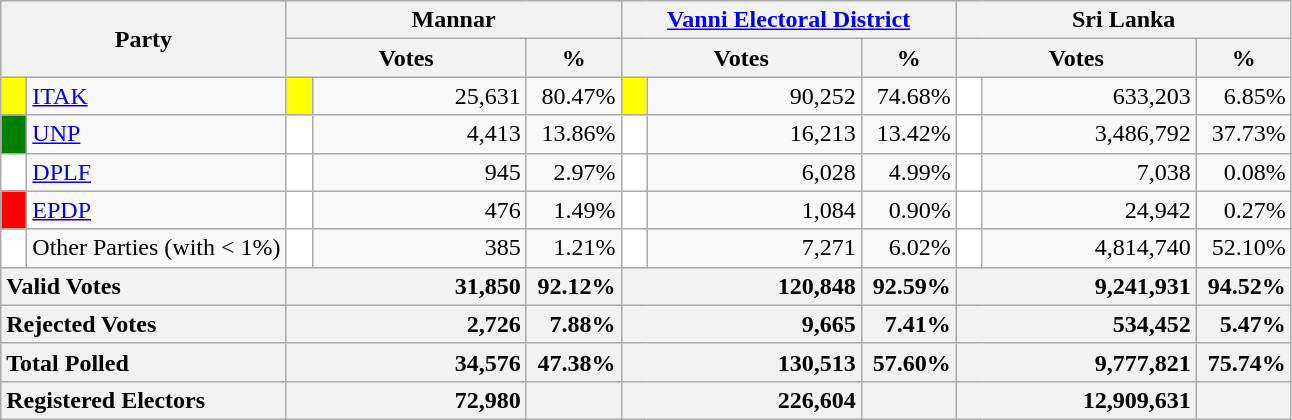<table class="wikitable">
<tr>
<th colspan="2" width="144px"rowspan="2">Party</th>
<th colspan="3" width="216px">Mannar</th>
<th colspan="3" width="216px"><a href='#'>Vanni Electoral District</a></th>
<th colspan="3" width="216px">Sri Lanka</th>
</tr>
<tr>
<th colspan="2" width="144px">Votes</th>
<th>%</th>
<th colspan="2" width="144px">Votes</th>
<th>%</th>
<th colspan="2" width="144px">Votes</th>
<th>%</th>
</tr>
<tr>
<td style="background-color:yellow;" width="10px"></td>
<td style="text-align:left;"><a href='#'>ITAK</a></td>
<td style="background-color:yellow;" width="10px"></td>
<td style="text-align:right;">25,631</td>
<td style="text-align:right;">80.47%</td>
<td style="background-color:yellow;" width="10px"></td>
<td style="text-align:right;">90,252</td>
<td style="text-align:right;">74.68%</td>
<td style="background-color:white;" width="10px"></td>
<td style="text-align:right;">633,203</td>
<td style="text-align:right;">6.85%</td>
</tr>
<tr>
<td style="background-color:green;" width="10px"></td>
<td style="text-align:left;"><a href='#'>UNP</a></td>
<td style="background-color:white;" width="10px"></td>
<td style="text-align:right;">4,413</td>
<td style="text-align:right;">13.86%</td>
<td style="background-color:white;" width="10px"></td>
<td style="text-align:right;">16,213</td>
<td style="text-align:right;">13.42%</td>
<td style="background-color:white;" width="10px"></td>
<td style="text-align:right;">3,486,792</td>
<td style="text-align:right;">37.73%</td>
</tr>
<tr>
<td style="background-color:white;" width="10px"></td>
<td style="text-align:left;"><a href='#'>DPLF</a></td>
<td style="background-color:white;" width="10px"></td>
<td style="text-align:right;">945</td>
<td style="text-align:right;">2.97%</td>
<td style="background-color:white;" width="10px"></td>
<td style="text-align:right;">6,028</td>
<td style="text-align:right;">4.99%</td>
<td style="background-color:white;" width="10px"></td>
<td style="text-align:right;">7,038</td>
<td style="text-align:right;">0.08%</td>
</tr>
<tr>
<td style="background-color:red;" width="10px"></td>
<td style="text-align:left;"><a href='#'>EPDP</a></td>
<td style="background-color:white;" width="10px"></td>
<td style="text-align:right;">476</td>
<td style="text-align:right;">1.49%</td>
<td style="background-color:white;" width="10px"></td>
<td style="text-align:right;">1,084</td>
<td style="text-align:right;">0.90%</td>
<td style="background-color:white;" width="10px"></td>
<td style="text-align:right;">24,942</td>
<td style="text-align:right;">0.27%</td>
</tr>
<tr>
<td style="background-color:white;" width="10px"></td>
<td style="text-align:left;">Other Parties (with < 1%)</td>
<td style="background-color:white;" width="10px"></td>
<td style="text-align:right;">385</td>
<td style="text-align:right;">1.21%</td>
<td style="background-color:white;" width="10px"></td>
<td style="text-align:right;">7,271</td>
<td style="text-align:right;">6.02%</td>
<td style="background-color:white;" width="10px"></td>
<td style="text-align:right;">4,814,740</td>
<td style="text-align:right;">52.10%</td>
</tr>
<tr>
<th colspan="2" width="144px"style="text-align:left;">Valid Votes</th>
<th style="text-align:right;"colspan="2" width="144px">31,850</th>
<th style="text-align:right;">92.12%</th>
<th style="text-align:right;"colspan="2" width="144px">120,848</th>
<th style="text-align:right;">92.59%</th>
<th style="text-align:right;"colspan="2" width="144px">9,241,931</th>
<th style="text-align:right;">94.52%</th>
</tr>
<tr>
<th colspan="2" width="144px"style="text-align:left;">Rejected Votes</th>
<th style="text-align:right;"colspan="2" width="144px">2,726</th>
<th style="text-align:right;">7.88%</th>
<th style="text-align:right;"colspan="2" width="144px">9,665</th>
<th style="text-align:right;">7.41%</th>
<th style="text-align:right;"colspan="2" width="144px">534,452</th>
<th style="text-align:right;">5.47%</th>
</tr>
<tr>
<th colspan="2" width="144px"style="text-align:left;">Total Polled</th>
<th style="text-align:right;"colspan="2" width="144px">34,576</th>
<th style="text-align:right;">47.38%</th>
<th style="text-align:right;"colspan="2" width="144px">130,513</th>
<th style="text-align:right;">57.60%</th>
<th style="text-align:right;"colspan="2" width="144px">9,777,821</th>
<th style="text-align:right;">75.74%</th>
</tr>
<tr>
<th colspan="2" width="144px"style="text-align:left;">Registered Electors</th>
<th style="text-align:right;"colspan="2" width="144px">72,980</th>
<th></th>
<th style="text-align:right;"colspan="2" width="144px">226,604</th>
<th></th>
<th style="text-align:right;"colspan="2" width="144px">12,909,631</th>
<th></th>
</tr>
</table>
